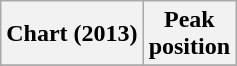<table class="wikitable sortable plainrowheaders" style="text-align:center">
<tr>
<th scope="col">Chart (2013)</th>
<th scope="col">Peak<br>position</th>
</tr>
<tr>
</tr>
</table>
